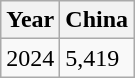<table class="wikitable">
<tr>
<th>Year</th>
<th>China</th>
</tr>
<tr>
<td>2024</td>
<td>5,419</td>
</tr>
</table>
